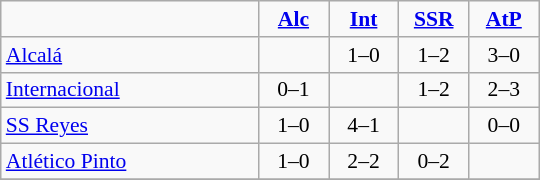<table style="font-size: 90%; text-align: center" class="wikitable">
<tr>
<td width=165></td>
<td align="center" width=40><strong><a href='#'>Alc</a></strong></td>
<td width=40><strong><a href='#'>Int</a></strong></td>
<td width=40><strong><a href='#'>SSR</a></strong></td>
<td width=40><strong><a href='#'>AtP</a></strong></td>
</tr>
<tr>
<td align=left><a href='#'>Alcalá</a></td>
<td></td>
<td> 1–0</td>
<td> 1–2</td>
<td> 3–0</td>
</tr>
<tr>
<td align=left><a href='#'>Internacional</a></td>
<td> 0–1</td>
<td></td>
<td> 1–2</td>
<td> 2–3</td>
</tr>
<tr>
<td align=left><a href='#'>SS Reyes</a></td>
<td> 1–0</td>
<td> 4–1</td>
<td></td>
<td> 0–0</td>
</tr>
<tr>
<td align=left><a href='#'>Atlético Pinto</a></td>
<td> 1–0</td>
<td> 2–2</td>
<td> 0–2</td>
<td></td>
</tr>
<tr>
</tr>
</table>
